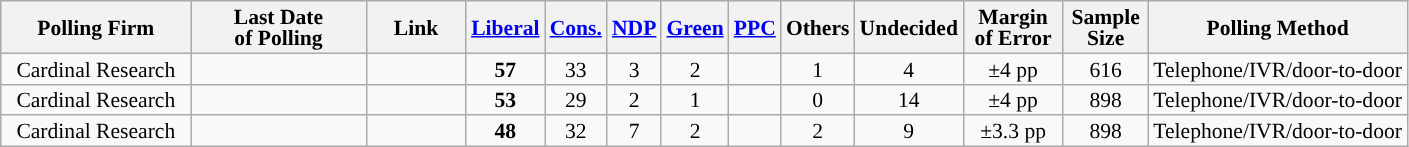<table class="wikitable sortable" style="text-align:center;font-size:90%;line-height:14px;">
<tr style="background:#e9e9e9;">
<th style="width:120px">Polling Firm</th>
<th style="width:110px">Last Date<br>of Polling</th>
<th style="width:60px" class="unsortable">Link</th>
<th style="background-color:"><a href='#'>Liberal</a></th>
<th style="background-color:"><a href='#'>Cons.</a></th>
<th style="background-color:"><a href='#'>NDP</a></th>
<th style="background-color:"><a href='#'>Green</a></th>
<th style="background-color:"><a href='#'><span>PPC</span></a></th>
<th style="background-color:">Others</th>
<th style="background-color:">Undecided</th>
<th style="width:60px;" class=unsortable>Margin<br>of Error</th>
<th style="width:50px;" class=unsortable>Sample<br>Size</th>
<th class=unsortable>Polling Method</th>
</tr>
<tr>
<td>Cardinal Research</td>
<td></td>
<td></td>
<td><strong>57</strong></td>
<td>33</td>
<td>3</td>
<td>2</td>
<td></td>
<td>1</td>
<td>4</td>
<td>±4 pp</td>
<td>616</td>
<td>Telephone/IVR/door-to-door</td>
</tr>
<tr>
<td>Cardinal Research</td>
<td></td>
<td></td>
<td><strong>53</strong></td>
<td>29</td>
<td>2</td>
<td>1</td>
<td></td>
<td>0</td>
<td>14</td>
<td>±4 pp</td>
<td>898</td>
<td>Telephone/IVR/door-to-door</td>
</tr>
<tr>
<td>Cardinal Research</td>
<td></td>
<td></td>
<td><strong>48</strong></td>
<td>32</td>
<td>7</td>
<td>2</td>
<td></td>
<td>2</td>
<td>9</td>
<td>±3.3 pp</td>
<td>898</td>
<td>Telephone/IVR/door-to-door</td>
</tr>
</table>
